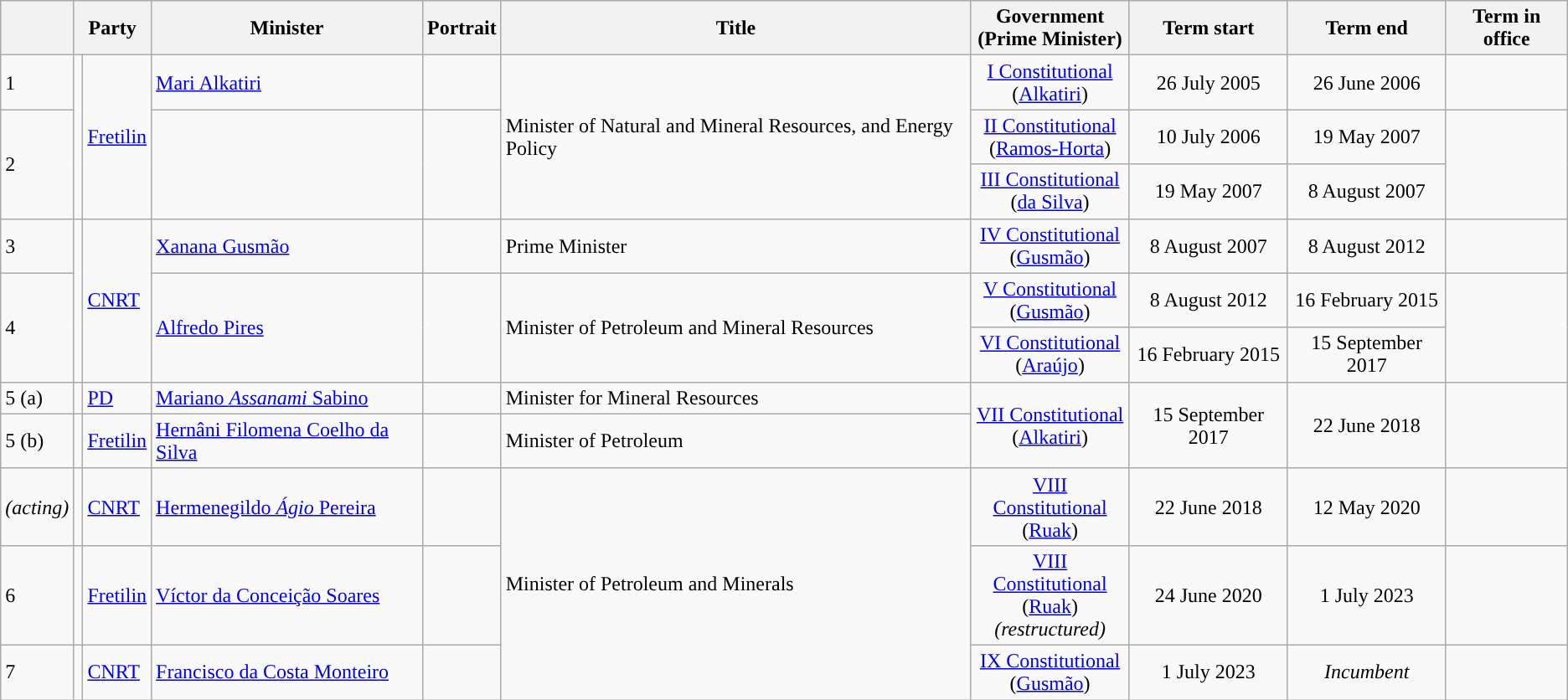<table class="wikitable sortable">
<tr>
<th></th>
<th colspan="2">Party</th>
<th>Minister</th>
<th>Portrait</th>
<th>Title</th>
<th>Government<br>(Prime Minister)</th>
<th>Term start</th>
<th>Term end</th>
<th>Term in office</th>
</tr>
<tr>
<td>1</td>
<td rowspan=3 style="background:"></td>
<td rowspan=3><a href='#'>Fretilin</a></td>
<td><a href='#'>Mari Alkatiri</a></td>
<td></td>
<td rowspan=3>Minister of Natural and Mineral Resources, and Energy Policy</td>
<td align=center><a href='#'>I Constitutional</a><br>(<a href='#'>Alkatiri</a>)</td>
<td align=center>26 July 2005</td>
<td align=center>26 June 2006</td>
<td align=right></td>
</tr>
<tr>
<td rowspan=2>2</td>
<td rowspan=2></td>
<td rowspan=2></td>
<td align=center><a href='#'>II Constitutional</a><br>(<a href='#'>Ramos-Horta</a>)</td>
<td align=center>10 July 2006</td>
<td align=center>19 May 2007</td>
<td rowspan=2 align=right></td>
</tr>
<tr>
<td align=center><a href='#'>III Constitutional</a><br>(<a href='#'>da Silva</a>)</td>
<td align=center>19 May 2007</td>
<td align=center>8 August 2007</td>
</tr>
<tr>
<td>3</td>
<td rowspan=3 style="background:"></td>
<td rowspan=3><a href='#'>CNRT</a></td>
<td><a href='#'>Xanana Gusmão</a></td>
<td></td>
<td>Prime Minister</td>
<td align=center><a href='#'>IV Constitutional</a><br>(<a href='#'>Gusmão</a>)</td>
<td align=center>8 August 2007</td>
<td align=center>8 August 2012</td>
<td align=right></td>
</tr>
<tr>
<td rowspan=2>4</td>
<td rowspan=2><a href='#'>Alfredo Pires</a></td>
<td rowspan=2></td>
<td rowspan=2>Minister of Petroleum and Mineral Resources</td>
<td align=center><a href='#'>V Constitutional</a><br>(<a href='#'>Gusmão</a>)</td>
<td align=center>8 August 2012</td>
<td align=center>16 February 2015</td>
<td rowspan=2 align=right></td>
</tr>
<tr>
<td align=center><a href='#'>VI Constitutional</a><br>(<a href='#'>Araújo</a>)</td>
<td align=center>16 February 2015</td>
<td align=center>15 September 2017</td>
</tr>
<tr>
<td>5 (a)</td>
<td style="background:"></td>
<td><a href='#'>PD</a></td>
<td><a href='#'>Mariano <em>Assanami</em> Sabino</a></td>
<td></td>
<td>Minister for Mineral Resources</td>
<td rowspan=2 align=center><a href='#'>VII Constitutional</a><br>(<a href='#'>Alkatiri</a>)</td>
<td rowspan=2 align=center>15 September 2017</td>
<td rowspan=2 align=center>22 June 2018</td>
<td rowspan=2 align=right></td>
</tr>
<tr>
<td>5 (b)</td>
<td style="background:"></td>
<td><a href='#'>Fretilin</a></td>
<td><a href='#'>Hernâni Filomena Coelho da Silva</a></td>
<td></td>
<td>Minister of Petroleum</td>
</tr>
<tr>
<td><em>(acting)</em></td>
<td style="background:"></td>
<td><a href='#'>CNRT</a></td>
<td><a href='#'>Hermenegildo <em>Ágio</em> Pereira</a></td>
<td></td>
<td rowspan=3>Minister of Petroleum and Minerals</td>
<td align=center><a href='#'>VIII Constitutional</a><br>(<a href='#'>Ruak</a>)</td>
<td align=center>22 June 2018</td>
<td align=center>12 May 2020</td>
<td align=right></td>
</tr>
<tr>
<td>6</td>
<td style="background:"></td>
<td><a href='#'>Fretilin</a></td>
<td><a href='#'>Víctor da Conceição Soares</a></td>
<td></td>
<td align=center><a href='#'>VIII Constitutional</a><br>(<a href='#'>Ruak</a>)<br><em>(restructured)</em></td>
<td align=center>24 June 2020</td>
<td align=center>1 July 2023</td>
<td align=right></td>
</tr>
<tr>
<td>7</td>
<td style="background:"></td>
<td><a href='#'>CNRT</a></td>
<td><a href='#'>Francisco da Costa Monteiro</a></td>
<td></td>
<td align=center><a href='#'>IX Constitutional</a><br>(<a href='#'>Gusmão</a>)</td>
<td align=center>1 July 2023</td>
<td align=center><em>Incumbent</em></td>
<td align=right></td>
</tr>
</table>
